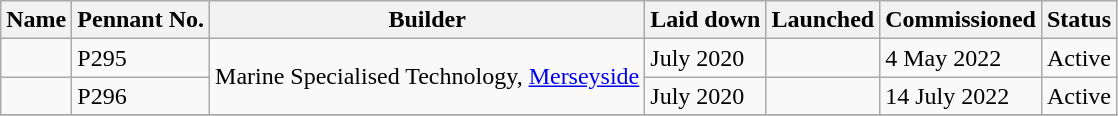<table class="wikitable" align="center">
<tr>
<th>Name</th>
<th>Pennant No.</th>
<th>Builder</th>
<th>Laid down</th>
<th>Launched</th>
<th>Commissioned</th>
<th>Status</th>
</tr>
<tr>
<td></td>
<td>P295</td>
<td rowspan=2>Marine Specialised Technology, <a href='#'>Merseyside</a></td>
<td>July 2020</td>
<td></td>
<td>4 May 2022</td>
<td>Active</td>
</tr>
<tr>
<td></td>
<td>P296</td>
<td>July 2020</td>
<td></td>
<td>14 July 2022</td>
<td>Active</td>
</tr>
<tr>
</tr>
</table>
